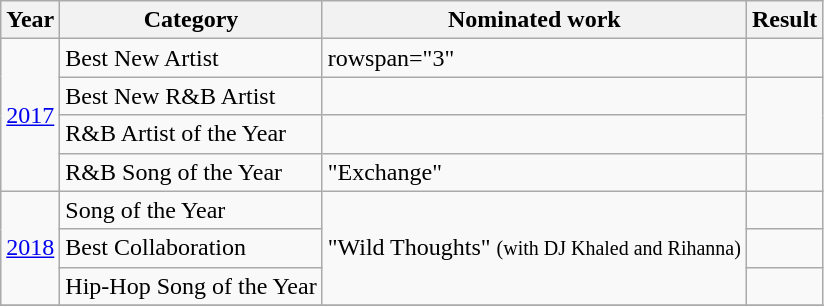<table class="wikitable">
<tr>
<th>Year</th>
<th>Category</th>
<th>Nominated work</th>
<th>Result</th>
</tr>
<tr>
<td rowspan="4"><a href='#'>2017</a></td>
<td>Best New Artist</td>
<td>rowspan="3" </td>
<td></td>
</tr>
<tr>
<td>Best New R&B Artist</td>
<td></td>
</tr>
<tr>
<td>R&B Artist of the Year</td>
<td></td>
</tr>
<tr>
<td>R&B Song of the Year</td>
<td>"Exchange"</td>
<td></td>
</tr>
<tr>
<td rowspan="3"><a href='#'>2018</a></td>
<td>Song of the Year</td>
<td rowspan="3">"Wild Thoughts" <small>(with DJ Khaled and Rihanna)</small></td>
<td></td>
</tr>
<tr>
<td>Best Collaboration</td>
<td></td>
</tr>
<tr>
<td>Hip-Hop Song of the Year</td>
<td></td>
</tr>
<tr>
</tr>
</table>
